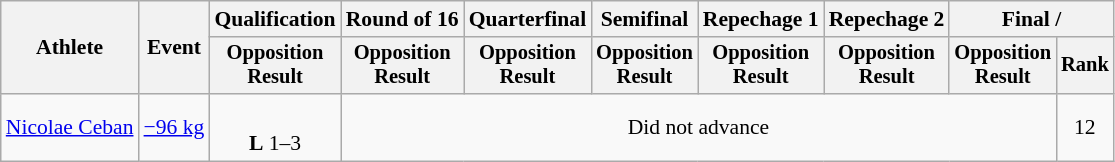<table class="wikitable" style="font-size:90%">
<tr>
<th rowspan="2">Athlete</th>
<th rowspan="2">Event</th>
<th>Qualification</th>
<th>Round of 16</th>
<th>Quarterfinal</th>
<th>Semifinal</th>
<th>Repechage 1</th>
<th>Repechage 2</th>
<th colspan=2>Final / </th>
</tr>
<tr style="font-size: 95%">
<th>Opposition<br>Result</th>
<th>Opposition<br>Result</th>
<th>Opposition<br>Result</th>
<th>Opposition<br>Result</th>
<th>Opposition<br>Result</th>
<th>Opposition<br>Result</th>
<th>Opposition<br>Result</th>
<th>Rank</th>
</tr>
<tr align=center>
<td align=left><a href='#'>Nicolae Ceban</a></td>
<td align=left><a href='#'>−96 kg</a></td>
<td><br><strong>L</strong> 1–3 <sup></sup></td>
<td colspan=6>Did not advance</td>
<td>12</td>
</tr>
</table>
